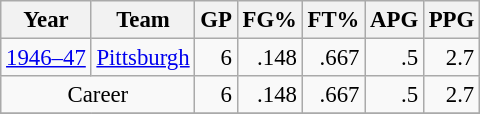<table class="wikitable sortable" style="font-size:95%; text-align:right;">
<tr>
<th>Year</th>
<th>Team</th>
<th>GP</th>
<th>FG%</th>
<th>FT%</th>
<th>APG</th>
<th>PPG</th>
</tr>
<tr>
<td style="text-align:left;"><a href='#'>1946–47</a></td>
<td style="text-align:left;"><a href='#'>Pittsburgh</a></td>
<td>6</td>
<td>.148</td>
<td>.667</td>
<td>.5</td>
<td>2.7</td>
</tr>
<tr>
<td style="text-align:center;" colspan="2">Career</td>
<td>6</td>
<td>.148</td>
<td>.667</td>
<td>.5</td>
<td>2.7</td>
</tr>
<tr>
</tr>
</table>
